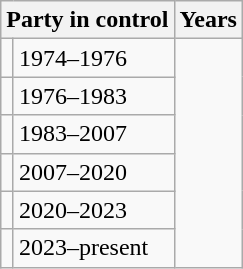<table class="wikitable">
<tr>
<th colspan=2>Party in control</th>
<th>Years</th>
</tr>
<tr>
<td></td>
<td>1974–1976</td>
</tr>
<tr>
<td></td>
<td>1976–1983</td>
</tr>
<tr>
<td></td>
<td>1983–2007</td>
</tr>
<tr>
<td></td>
<td>2007–2020</td>
</tr>
<tr>
<td></td>
<td>2020–2023</td>
</tr>
<tr>
<td></td>
<td>2023–present</td>
</tr>
</table>
